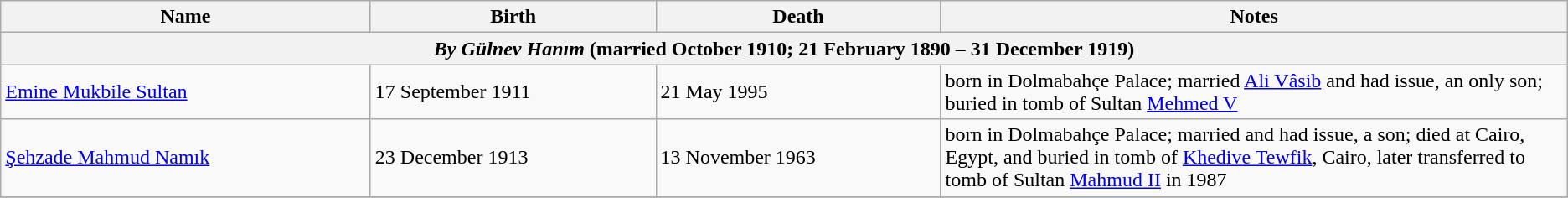<table class="wikitable">
<tr>
<th>Name</th>
<th>Birth</th>
<th>Death</th>
<th style="width:40%;">Notes</th>
</tr>
<tr>
<th colspan="4"><strong><em>By Gülnev Hanım</em></strong> (married October 1910; 21 February 1890 – 31 December 1919)</th>
</tr>
<tr>
<td><a href='#'>Emine Mukbile Sultan</a></td>
<td>17 September 1911</td>
<td>21 May 1995</td>
<td>born in Dolmabahçe Palace; married <a href='#'>Ali Vâsib</a> and had issue, an only son; buried in tomb of Sultan <a href='#'>Mehmed V</a></td>
</tr>
<tr>
<td><a href='#'>Şehzade Mahmud Namık</a></td>
<td>23 December 1913</td>
<td>13 November 1963</td>
<td>born in Dolmabahçe Palace; married and had issue, a son; died at Cairo, Egypt, and buried in tomb of <a href='#'>Khedive Tewfik</a>, Cairo, later transferred to tomb of Sultan <a href='#'>Mahmud II</a> in 1987</td>
</tr>
<tr>
</tr>
</table>
